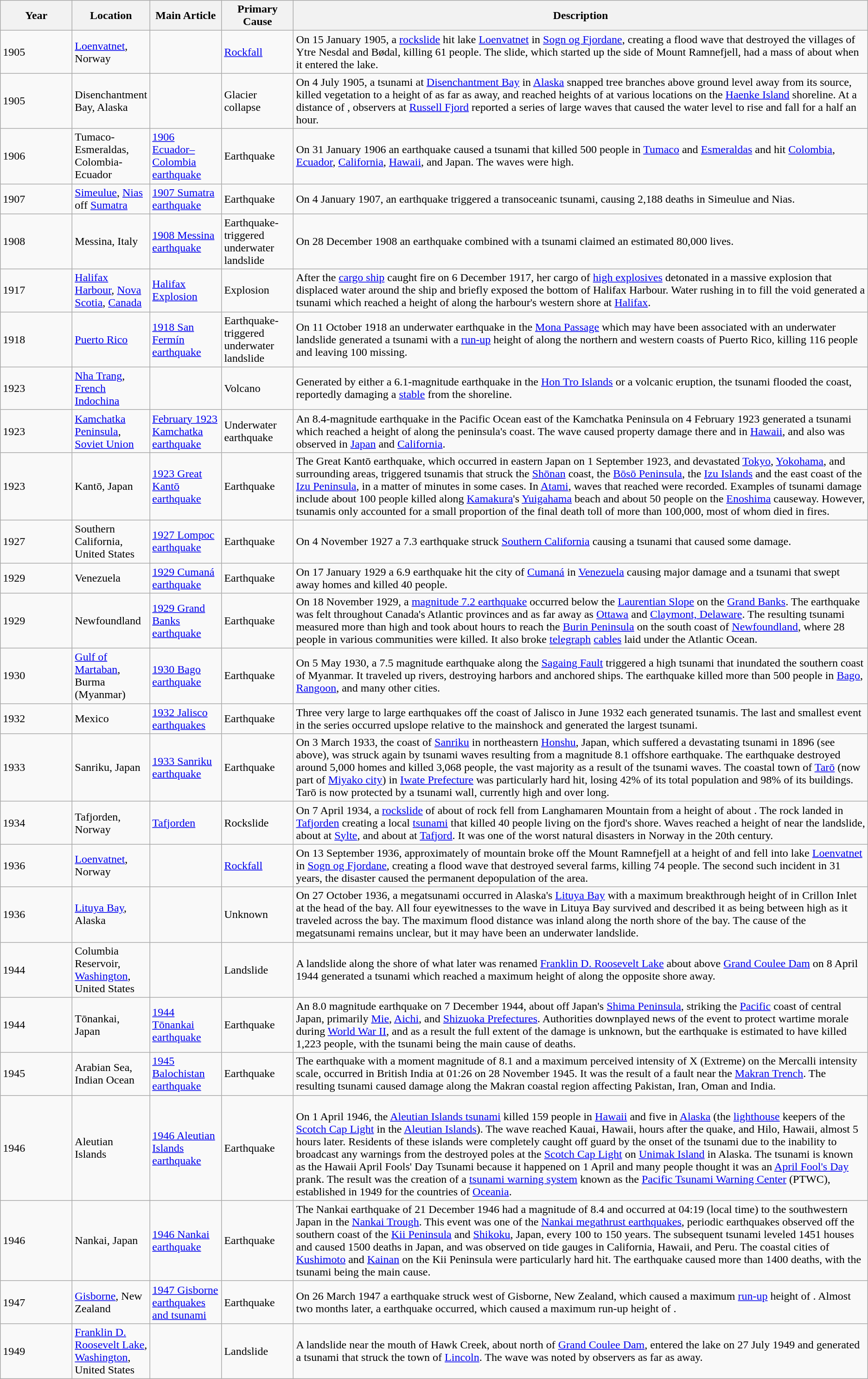<table class="wikitable sortable">
<tr>
<th style="width:6em;">Year</th>
<th style="width:6em;">Location</th>
<th style="width:6em;">Main Article</th>
<th style="width:6em;">Primary Cause</th>
<th>Description</th>
</tr>
<tr>
<td>1905</td>
<td><a href='#'>Loenvatnet</a>, Norway</td>
<td></td>
<td><a href='#'>Rockfall</a></td>
<td>On 15 January 1905, a <a href='#'>rockslide</a> hit lake <a href='#'>Loenvatnet</a> in <a href='#'>Sogn og Fjordane</a>, creating a  flood wave that destroyed the villages of Ytre Nesdal and Bødal, killing 61 people. The slide, which started  up the side of Mount Ramnefjell, had a mass of about  when it entered the lake.</td>
</tr>
<tr>
<td>1905</td>
<td>Disenchantment Bay, Alaska</td>
<td></td>
<td>Glacier collapse</td>
<td>On 4 July 1905, a tsunami at <a href='#'>Disenchantment Bay</a> in <a href='#'>Alaska</a> snapped tree branches  above ground level  away from its source, killed vegetation to a height of  as far as  away, and reached heights of  at various locations on the <a href='#'>Haenke Island</a> shoreline. At a distance of , observers at <a href='#'>Russell Fjord</a> reported a series of large waves that caused the water level to rise and fall  for a half an hour.</td>
</tr>
<tr>
<td>1906</td>
<td>Tumaco-Esmeraldas, Colombia-Ecuador</td>
<td><a href='#'>1906 Ecuador–Colombia earthquake</a></td>
<td>Earthquake</td>
<td>On 31 January 1906 an earthquake caused a tsunami that killed 500 people in <a href='#'>Tumaco</a> and <a href='#'>Esmeraldas</a> and hit <a href='#'>Colombia</a>, <a href='#'>Ecuador</a>, <a href='#'>California</a>, <a href='#'>Hawaii</a>, and Japan. The waves were  high.</td>
</tr>
<tr>
<td>1907</td>
<td><a href='#'>Simeulue</a>, <a href='#'>Nias</a> off <a href='#'>Sumatra</a></td>
<td><a href='#'>1907 Sumatra earthquake</a></td>
<td>Earthquake</td>
<td>On 4 January 1907, an earthquake triggered a transoceanic tsunami, causing 2,188 deaths in Simeulue and Nias.</td>
</tr>
<tr>
<td>1908</td>
<td>Messina, Italy</td>
<td><a href='#'>1908 Messina earthquake</a></td>
<td>Earthquake-triggered underwater landslide</td>
<td> On 28 December 1908 an earthquake combined with a tsunami claimed an estimated 80,000 lives.</td>
</tr>
<tr>
<td>1917</td>
<td><a href='#'>Halifax Harbour</a>, <a href='#'>Nova Scotia</a>, <a href='#'>Canada</a></td>
<td><a href='#'>Halifax Explosion</a></td>
<td>Explosion</td>
<td>After the <a href='#'>cargo ship</a>  caught fire on 6 December 1917, her cargo of <a href='#'>high explosives</a> detonated in a massive explosion that displaced water around the ship and briefly exposed the bottom of Halifax Harbour. Water rushing in to fill the void generated a tsunami which reached a height of  along the harbour's western shore at <a href='#'>Halifax</a>.</td>
</tr>
<tr>
<td>1918</td>
<td><a href='#'>Puerto Rico</a></td>
<td><a href='#'>1918 San Fermín earthquake</a></td>
<td>Earthquake-triggered underwater landslide</td>
<td>On 11 October 1918 an underwater earthquake in the <a href='#'>Mona Passage</a> which may have been associated with an underwater landslide generated a tsunami with a <a href='#'>run-up</a> height of  along the northern and western coasts of Puerto Rico, killing 116 people and leaving 100 missing.</td>
</tr>
<tr>
<td>1923</td>
<td><a href='#'>Nha Trang</a>, <a href='#'>French Indochina</a></td>
<td></td>
<td>Volcano</td>
<td>Generated by either a 6.1-magnitude earthquake in the <a href='#'>Hon Tro Islands</a> or a volcanic eruption, the tsunami flooded the coast, reportedly damaging a <a href='#'>stable</a>  from the shoreline.</td>
</tr>
<tr>
<td>1923</td>
<td><a href='#'>Kamchatka Peninsula</a>, <a href='#'>Soviet Union</a></td>
<td><a href='#'>February 1923 Kamchatka earthquake</a></td>
<td>Underwater earthquake</td>
<td>An 8.4-magnitude earthquake in the Pacific Ocean east of the Kamchatka Peninsula on 4 February 1923 generated a tsunami which reached a height of  along the peninsula's coast. The wave caused property damage there and in <a href='#'>Hawaii</a>, and also was observed in <a href='#'>Japan</a> and <a href='#'>California</a>.</td>
</tr>
<tr>
<td>1923</td>
<td>Kantō, Japan</td>
<td><a href='#'>1923 Great Kantō earthquake</a></td>
<td>Earthquake</td>
<td>The Great Kantō earthquake, which occurred in eastern Japan on 1 September 1923, and devastated <a href='#'>Tokyo</a>, <a href='#'>Yokohama</a>, and surrounding areas, triggered tsunamis that struck the <a href='#'>Shōnan</a> coast, the <a href='#'>Bōsō Peninsula</a>, the <a href='#'>Izu Islands</a> and the east coast of the <a href='#'>Izu Peninsula</a>, in a matter of minutes in some cases. In <a href='#'>Atami</a>, waves that reached  were recorded. Examples of tsunami damage include about 100 people killed along <a href='#'>Kamakura</a>'s <a href='#'>Yuigahama</a> beach and about 50 people on the <a href='#'>Enoshima</a> causeway. However, tsunamis only accounted for a small proportion of the final death toll of more than 100,000, most of whom died in fires.</td>
</tr>
<tr>
<td>1927</td>
<td>Southern California, United States</td>
<td><a href='#'>1927 Lompoc earthquake</a></td>
<td>Earthquake</td>
<td>On 4 November 1927 a 7.3 earthquake struck <a href='#'>Southern California</a> causing a  tsunami that caused some damage.</td>
</tr>
<tr>
<td>1929</td>
<td>Venezuela</td>
<td><a href='#'>1929 Cumaná earthquake</a></td>
<td>Earthquake</td>
<td>On 17 January 1929 a 6.9 earthquake hit the city of <a href='#'>Cumaná</a> in <a href='#'>Venezuela</a> causing major damage and a  tsunami that swept away homes and killed 40 people.</td>
</tr>
<tr>
<td>1929</td>
<td>Newfoundland</td>
<td><a href='#'>1929 Grand Banks earthquake</a></td>
<td>Earthquake</td>
<td>On 18 November 1929, a <a href='#'>magnitude 7.2 earthquake</a> occurred below the <a href='#'>Laurentian Slope</a> on the <a href='#'>Grand Banks</a>. The earthquake was felt throughout Canada's Atlantic provinces and as far away as <a href='#'>Ottawa</a> and <a href='#'>Claymont, Delaware</a>. The resulting tsunami measured more than  high and took about  hours to reach the <a href='#'>Burin Peninsula</a> on the south coast of <a href='#'>Newfoundland</a>, where 28 people in various communities were killed. It also broke <a href='#'>telegraph</a> <a href='#'>cables</a> laid under the Atlantic Ocean.</td>
</tr>
<tr>
<td>1930</td>
<td><a href='#'>Gulf of Martaban</a>, Burma (Myanmar)</td>
<td><a href='#'>1930 Bago earthquake</a></td>
<td>Earthquake</td>
<td>On 5 May 1930, a 7.5 magnitude earthquake along the <a href='#'>Sagaing Fault</a> triggered a  high tsunami that inundated the southern coast of Myanmar. It traveled up rivers, destroying harbors and anchored ships. The earthquake killed more than 500 people in <a href='#'>Bago</a>, <a href='#'>Rangoon</a>, and many other cities.</td>
</tr>
<tr>
<td>1932</td>
<td>Mexico</td>
<td><a href='#'>1932 Jalisco earthquakes</a></td>
<td>Earthquake</td>
<td>Three very large to large earthquakes off the coast of Jalisco in June 1932 each generated tsunamis. The last and smallest event in the series occurred upslope relative to the mainshock and generated the largest tsunami.</td>
</tr>
<tr>
<td>1933</td>
<td>Sanriku, Japan</td>
<td><a href='#'>1933 Sanriku earthquake</a></td>
<td>Earthquake</td>
<td>On 3 March 1933, the coast of <a href='#'>Sanriku</a> in northeastern <a href='#'>Honshu</a>, Japan, which suffered a devastating tsunami in 1896 (see above), was struck again by tsunami waves resulting from a magnitude 8.1 offshore earthquake. The earthquake destroyed around 5,000 homes and killed 3,068 people, the vast majority as a result of the tsunami waves. The coastal town of <a href='#'>Tarō</a> (now part of <a href='#'>Miyako city</a>) in <a href='#'>Iwate Prefecture</a> was particularly hard hit, losing 42% of its total population and 98% of its buildings. Tarō is now protected by a tsunami wall, currently  high and over  long.</td>
</tr>
<tr>
<td>1934</td>
<td>Tafjorden, Norway</td>
<td><a href='#'>Tafjorden</a></td>
<td>Rockslide</td>
<td>On 7 April 1934, a <a href='#'>rockslide</a> of about  of rock fell from Langhamaren Mountain from a height of about .  The rock landed in <a href='#'>Tafjorden</a> creating a local <a href='#'>tsunami</a> that killed 40 people living on the fjord's shore. Waves reached a height of  near the landslide, about  at <a href='#'>Sylte</a>, and about  at <a href='#'>Tafjord</a>.  It was one of the worst natural disasters in Norway in the 20th century.</td>
</tr>
<tr>
<td>1936</td>
<td><a href='#'>Loenvatnet</a>, Norway</td>
<td></td>
<td><a href='#'>Rockfall</a></td>
<td>On 13 September 1936, approximately  of mountain broke off the Mount Ramnefjell at a height of  and fell into lake <a href='#'>Loenvatnet</a> in <a href='#'>Sogn og Fjordane</a>, creating a  flood wave that destroyed several farms, killing 74 people. The second such incident in 31 years, the disaster caused the permanent depopulation of the area.</td>
</tr>
<tr>
<td>1936</td>
<td><a href='#'>Lituya Bay</a>, Alaska</td>
<td></td>
<td>Unknown</td>
<td>On 27 October 1936, a megatsunami occurred in Alaska's <a href='#'>Lituya Bay</a> with a maximum breakthrough height of  in Crillon Inlet at the head of the bay. All four eyewitnesses to the wave in Lituya Bay survived and described it as being between  high as it traveled across the bay. The maximum flood distance was  inland along the north shore of the bay. The cause of the megatsunami remains unclear, but it may have been an underwater landslide.</td>
</tr>
<tr>
<td>1944</td>
<td>Columbia Reservoir, <a href='#'>Washington</a>, United States</td>
<td></td>
<td>Landslide</td>
<td>A  landslide along the shore of what later was renamed <a href='#'>Franklin D. Roosevelt Lake</a> about  above <a href='#'>Grand Coulee Dam</a> on 8 April 1944 generated a tsunami which reached a maximum height of  along the opposite shore  away.</td>
</tr>
<tr>
<td>1944</td>
<td>Tōnankai, Japan</td>
<td><a href='#'>1944 Tōnankai earthquake</a></td>
<td>Earthquake</td>
<td>An 8.0 magnitude earthquake on 7 December 1944, about  off Japan's <a href='#'>Shima Peninsula</a>, striking the <a href='#'>Pacific</a> coast of central Japan, primarily <a href='#'>Mie</a>, <a href='#'>Aichi</a>, and <a href='#'>Shizuoka Prefectures</a>. Authorities downplayed news of the event to protect wartime morale during <a href='#'>World War II</a>, and as a result the full extent of the damage is unknown, but the earthquake is estimated to have killed 1,223 people, with the tsunami being the main cause of deaths.</td>
</tr>
<tr>
<td>1945</td>
<td>Arabian Sea, Indian Ocean</td>
<td><a href='#'>1945 Balochistan earthquake</a></td>
<td>Earthquake</td>
<td>The earthquake with a moment magnitude of 8.1 and a maximum perceived intensity of X (Extreme) on the Mercalli intensity scale, occurred in British India at 01:26 on 28 November 1945. It was the result of a fault near the <a href='#'>Makran Trench</a>. The resulting tsunami caused damage along the Makran coastal region affecting Pakistan, Iran, Oman and India.</td>
</tr>
<tr>
<td>1946</td>
<td>Aleutian Islands</td>
<td><a href='#'>1946 Aleutian Islands earthquake</a></td>
<td>Earthquake</td>
<td><br>On 1 April 1946, the <a href='#'>Aleutian Islands tsunami</a> killed 159 people in <a href='#'>Hawaii</a> and five in <a href='#'>Alaska</a> (the <a href='#'>lighthouse</a> keepers of the <a href='#'>Scotch Cap Light</a> in the <a href='#'>Aleutian Islands</a>). The wave reached Kauai, Hawaii,  hours after the quake, and Hilo, Hawaii, almost 5 hours later. Residents of these islands were completely caught off guard by the onset of the tsunami due to the inability to broadcast any warnings from the destroyed poles at the <a href='#'>Scotch Cap Light</a> on <a href='#'>Unimak Island</a> in Alaska. The tsunami is known as the Hawaii April Fools' Day Tsunami because it happened on 1 April and many people thought it was an <a href='#'>April Fool's Day</a> prank. The result was the creation of a <a href='#'>tsunami warning system</a> known as the <a href='#'>Pacific Tsunami Warning Center</a> (PTWC), established in 1949 for the countries of <a href='#'>Oceania</a>.</td>
</tr>
<tr>
<td>1946</td>
<td>Nankai, Japan</td>
<td><a href='#'>1946 Nankai earthquake</a></td>
<td>Earthquake</td>
<td>The Nankai earthquake of 21 December 1946 had a magnitude of 8.4 and occurred at 04:19 (local time) to the southwestern Japan in the <a href='#'>Nankai Trough</a>. This event was one of the <a href='#'>Nankai megathrust earthquakes</a>, periodic earthquakes observed off the southern coast of the <a href='#'>Kii Peninsula</a> and <a href='#'>Shikoku</a>, Japan, every 100 to 150 years. The subsequent tsunami leveled 1451 houses and caused 1500 deaths in Japan, and was observed on tide gauges in California, Hawaii, and Peru. The coastal cities of <a href='#'>Kushimoto</a> and <a href='#'>Kainan</a> on the Kii Peninsula were particularly hard hit. The earthquake caused more than 1400 deaths, with the tsunami being the main cause.</td>
</tr>
<tr>
<td>1947</td>
<td><a href='#'>Gisborne</a>, New Zealand</td>
<td><a href='#'>1947 Gisborne earthquakes and tsunami</a></td>
<td>Earthquake</td>
<td>On 26 March 1947 a  earthquake struck west of Gisborne, New Zealand, which caused a maximum <a href='#'>run-up</a> height of . Almost two months later, a  earthquake occurred, which caused a maximum run-up height of .</td>
</tr>
<tr>
<td>1949</td>
<td><a href='#'>Franklin D. Roosevelt Lake</a>, <a href='#'>Washington</a>, United States</td>
<td></td>
<td>Landslide</td>
<td>A  landslide near the mouth of Hawk Creek, about  north of <a href='#'>Grand Coulee Dam</a>, entered the lake on 27 July 1949 and generated a  tsunami that struck the town of <a href='#'>Lincoln</a>. The wave was noted by observers as far as  away.</td>
</tr>
</table>
